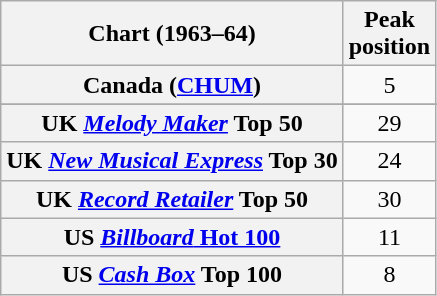<table class="wikitable sortable plainrowheaders" style="text-align:center">
<tr>
<th>Chart (1963–64)</th>
<th>Peak<br>position</th>
</tr>
<tr>
<th scope="row">Canada (<a href='#'>CHUM</a>)</th>
<td>5</td>
</tr>
<tr>
</tr>
<tr>
<th scope="row">UK <em><a href='#'>Melody Maker</a></em> Top 50</th>
<td>29</td>
</tr>
<tr>
<th scope="row">UK <em><a href='#'>New Musical Express</a></em> Top 30</th>
<td>24</td>
</tr>
<tr>
<th scope="row">UK <em><a href='#'>Record Retailer</a></em> Top 50</th>
<td>30</td>
</tr>
<tr>
<th scope="row">US <a href='#'><em>Billboard</em> Hot 100</a></th>
<td>11</td>
</tr>
<tr>
<th scope="row">US <a href='#'><em>Cash Box</em></a> Top 100</th>
<td>8</td>
</tr>
</table>
